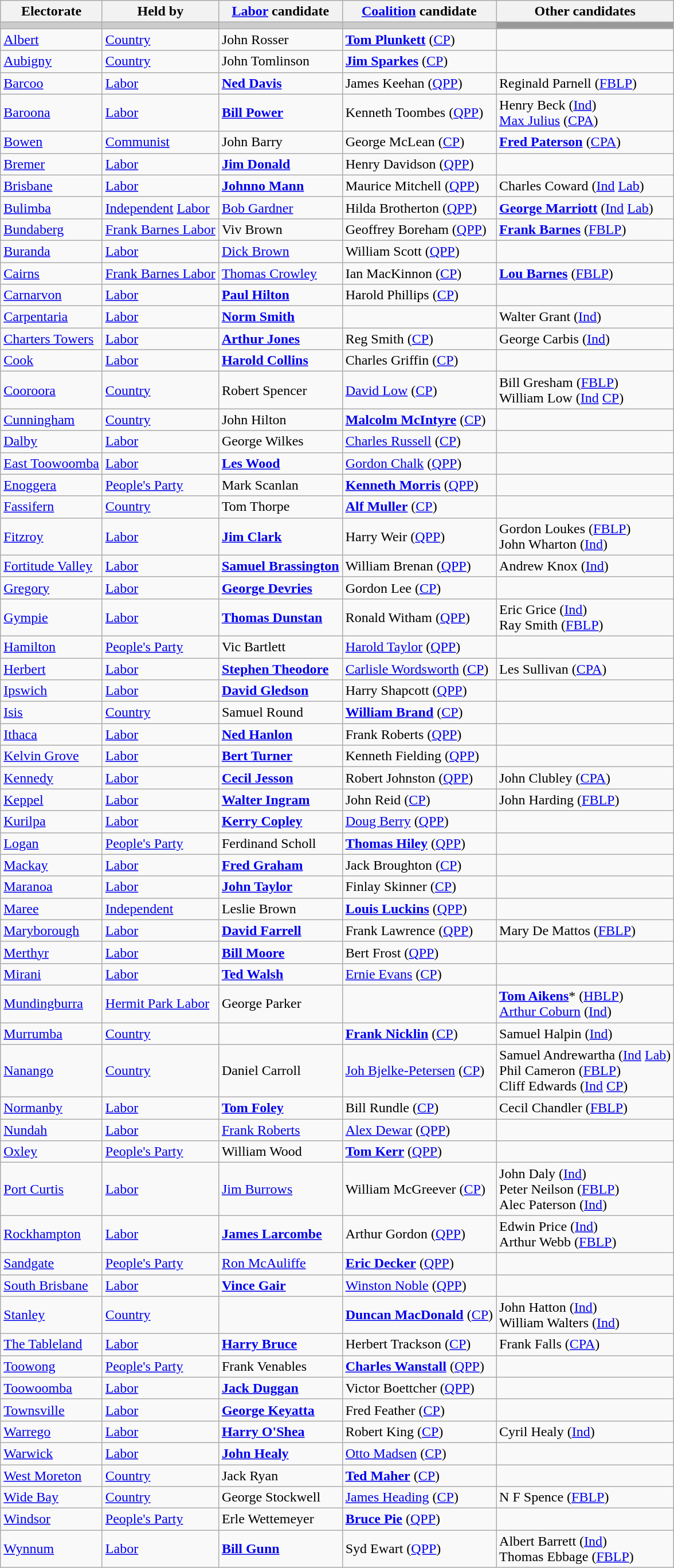<table class="wikitable">
<tr>
<th>Electorate</th>
<th>Held by</th>
<th><a href='#'>Labor</a> candidate</th>
<th><a href='#'>Coalition</a> candidate</th>
<th>Other candidates</th>
</tr>
<tr bgcolor="#cccccc">
<td></td>
<td></td>
<td></td>
<td></td>
<td bgcolor="#999999"></td>
</tr>
<tr>
<td><a href='#'>Albert</a></td>
<td><a href='#'>Country</a></td>
<td>John Rosser</td>
<td><strong><a href='#'>Tom Plunkett</a></strong> (<a href='#'>CP</a>)</td>
<td></td>
</tr>
<tr>
<td><a href='#'>Aubigny</a></td>
<td><a href='#'>Country</a></td>
<td>John Tomlinson</td>
<td><strong><a href='#'>Jim Sparkes</a></strong> (<a href='#'>CP</a>)</td>
<td></td>
</tr>
<tr>
<td><a href='#'>Barcoo</a></td>
<td><a href='#'>Labor</a></td>
<td><strong><a href='#'>Ned Davis</a></strong></td>
<td>James Keehan (<a href='#'>QPP</a>)</td>
<td>Reginald Parnell (<a href='#'>FBLP</a>)</td>
</tr>
<tr>
<td><a href='#'>Baroona</a></td>
<td><a href='#'>Labor</a></td>
<td><strong><a href='#'>Bill Power</a></strong></td>
<td>Kenneth Toombes (<a href='#'>QPP</a>)</td>
<td>Henry Beck (<a href='#'>Ind</a>) <br> <a href='#'>Max Julius</a> (<a href='#'>CPA</a>)</td>
</tr>
<tr>
<td><a href='#'>Bowen</a></td>
<td><a href='#'>Communist</a></td>
<td>John Barry</td>
<td>George McLean (<a href='#'>CP</a>)</td>
<td><strong><a href='#'>Fred Paterson</a></strong> (<a href='#'>CPA</a>)</td>
</tr>
<tr>
<td><a href='#'>Bremer</a></td>
<td><a href='#'>Labor</a></td>
<td><strong><a href='#'>Jim Donald</a></strong></td>
<td>Henry Davidson (<a href='#'>QPP</a>)</td>
<td></td>
</tr>
<tr>
<td><a href='#'>Brisbane</a></td>
<td><a href='#'>Labor</a></td>
<td><strong><a href='#'>Johnno Mann</a></strong></td>
<td>Maurice Mitchell (<a href='#'>QPP</a>)</td>
<td>Charles Coward (<a href='#'>Ind</a> <a href='#'>Lab</a>)</td>
</tr>
<tr>
<td><a href='#'>Bulimba</a></td>
<td><a href='#'>Independent</a> <a href='#'>Labor</a></td>
<td><a href='#'>Bob Gardner</a></td>
<td>Hilda Brotherton (<a href='#'>QPP</a>)</td>
<td><strong><a href='#'>George Marriott</a></strong> (<a href='#'>Ind</a> <a href='#'>Lab</a>)</td>
</tr>
<tr>
<td><a href='#'>Bundaberg</a></td>
<td><a href='#'>Frank Barnes Labor</a></td>
<td>Viv Brown</td>
<td>Geoffrey Boreham (<a href='#'>QPP</a>)</td>
<td><strong><a href='#'>Frank Barnes</a></strong> (<a href='#'>FBLP</a>)</td>
</tr>
<tr>
<td><a href='#'>Buranda</a></td>
<td><a href='#'>Labor</a></td>
<td><a href='#'>Dick Brown</a></td>
<td>William Scott (<a href='#'>QPP</a>)</td>
<td></td>
</tr>
<tr>
<td><a href='#'>Cairns</a></td>
<td><a href='#'>Frank Barnes Labor</a></td>
<td><a href='#'>Thomas Crowley</a></td>
<td>Ian MacKinnon (<a href='#'>CP</a>)</td>
<td><strong><a href='#'>Lou Barnes</a></strong> (<a href='#'>FBLP</a>)</td>
</tr>
<tr>
<td><a href='#'>Carnarvon</a></td>
<td><a href='#'>Labor</a></td>
<td><strong><a href='#'>Paul Hilton</a></strong></td>
<td>Harold Phillips (<a href='#'>CP</a>)</td>
<td></td>
</tr>
<tr>
<td><a href='#'>Carpentaria</a></td>
<td><a href='#'>Labor</a></td>
<td><strong><a href='#'>Norm Smith</a></strong></td>
<td></td>
<td>Walter Grant (<a href='#'>Ind</a>)</td>
</tr>
<tr>
<td><a href='#'>Charters Towers</a></td>
<td><a href='#'>Labor</a></td>
<td><strong><a href='#'>Arthur Jones</a></strong></td>
<td>Reg Smith (<a href='#'>CP</a>)</td>
<td>George Carbis (<a href='#'>Ind</a>)</td>
</tr>
<tr>
<td><a href='#'>Cook</a></td>
<td><a href='#'>Labor</a></td>
<td><strong><a href='#'>Harold Collins</a></strong></td>
<td>Charles Griffin (<a href='#'>CP</a>)</td>
<td></td>
</tr>
<tr>
<td><a href='#'>Cooroora</a></td>
<td><a href='#'>Country</a></td>
<td>Robert Spencer</td>
<td><a href='#'>David Low</a> (<a href='#'>CP</a>)</td>
<td>Bill Gresham (<a href='#'>FBLP</a>) <br> William Low (<a href='#'>Ind</a> <a href='#'>CP</a>)</td>
</tr>
<tr>
<td><a href='#'>Cunningham</a></td>
<td><a href='#'>Country</a></td>
<td>John Hilton</td>
<td><strong><a href='#'>Malcolm McIntyre</a></strong> (<a href='#'>CP</a>)</td>
<td></td>
</tr>
<tr>
<td><a href='#'>Dalby</a></td>
<td><a href='#'>Labor</a></td>
<td>George Wilkes</td>
<td><a href='#'>Charles Russell</a> (<a href='#'>CP</a>)</td>
<td></td>
</tr>
<tr>
<td><a href='#'>East Toowoomba</a></td>
<td><a href='#'>Labor</a></td>
<td><strong><a href='#'>Les Wood</a></strong></td>
<td><a href='#'>Gordon Chalk</a> (<a href='#'>QPP</a>)</td>
<td></td>
</tr>
<tr>
<td><a href='#'>Enoggera</a></td>
<td><a href='#'>People's Party</a></td>
<td>Mark Scanlan</td>
<td><strong><a href='#'>Kenneth Morris</a></strong> (<a href='#'>QPP</a>)</td>
<td></td>
</tr>
<tr>
<td><a href='#'>Fassifern</a></td>
<td><a href='#'>Country</a></td>
<td>Tom Thorpe</td>
<td><strong><a href='#'>Alf Muller</a></strong> (<a href='#'>CP</a>)</td>
<td></td>
</tr>
<tr>
<td><a href='#'>Fitzroy</a></td>
<td><a href='#'>Labor</a></td>
<td><strong><a href='#'>Jim Clark</a></strong></td>
<td>Harry Weir (<a href='#'>QPP</a>)</td>
<td>Gordon Loukes (<a href='#'>FBLP</a>) <br> John Wharton (<a href='#'>Ind</a>)</td>
</tr>
<tr>
<td><a href='#'>Fortitude Valley</a></td>
<td><a href='#'>Labor</a></td>
<td><strong><a href='#'>Samuel Brassington</a></strong></td>
<td>William Brenan (<a href='#'>QPP</a>)</td>
<td>Andrew Knox (<a href='#'>Ind</a>)</td>
</tr>
<tr>
<td><a href='#'>Gregory</a></td>
<td><a href='#'>Labor</a></td>
<td><strong><a href='#'>George Devries</a></strong></td>
<td>Gordon Lee (<a href='#'>CP</a>)</td>
<td></td>
</tr>
<tr>
<td><a href='#'>Gympie</a></td>
<td><a href='#'>Labor</a></td>
<td><strong><a href='#'>Thomas Dunstan</a></strong></td>
<td>Ronald Witham (<a href='#'>QPP</a>)</td>
<td>Eric Grice (<a href='#'>Ind</a>) <br> Ray Smith (<a href='#'>FBLP</a>)</td>
</tr>
<tr>
<td><a href='#'>Hamilton</a></td>
<td><a href='#'>People's Party</a></td>
<td>Vic Bartlett</td>
<td><a href='#'>Harold Taylor</a> (<a href='#'>QPP</a>)</td>
<td></td>
</tr>
<tr>
<td><a href='#'>Herbert</a></td>
<td><a href='#'>Labor</a></td>
<td><strong><a href='#'>Stephen Theodore</a></strong></td>
<td><a href='#'>Carlisle Wordsworth</a> (<a href='#'>CP</a>)</td>
<td>Les Sullivan (<a href='#'>CPA</a>)</td>
</tr>
<tr>
<td><a href='#'>Ipswich</a></td>
<td><a href='#'>Labor</a></td>
<td><strong><a href='#'>David Gledson</a></strong></td>
<td>Harry Shapcott (<a href='#'>QPP</a>)</td>
<td></td>
</tr>
<tr>
<td><a href='#'>Isis</a></td>
<td><a href='#'>Country</a></td>
<td>Samuel Round</td>
<td><strong><a href='#'>William Brand</a></strong> (<a href='#'>CP</a>)</td>
<td></td>
</tr>
<tr>
<td><a href='#'>Ithaca</a></td>
<td><a href='#'>Labor</a></td>
<td><strong><a href='#'>Ned Hanlon</a></strong></td>
<td>Frank Roberts (<a href='#'>QPP</a>)</td>
<td></td>
</tr>
<tr>
<td><a href='#'>Kelvin Grove</a></td>
<td><a href='#'>Labor</a></td>
<td><strong><a href='#'>Bert Turner</a></strong></td>
<td>Kenneth Fielding (<a href='#'>QPP</a>)</td>
<td></td>
</tr>
<tr>
<td><a href='#'>Kennedy</a></td>
<td><a href='#'>Labor</a></td>
<td><strong><a href='#'>Cecil Jesson</a></strong></td>
<td>Robert Johnston (<a href='#'>QPP</a>)</td>
<td>John Clubley (<a href='#'>CPA</a>)</td>
</tr>
<tr>
<td><a href='#'>Keppel</a></td>
<td><a href='#'>Labor</a></td>
<td><strong><a href='#'>Walter Ingram</a></strong></td>
<td>John Reid (<a href='#'>CP</a>)</td>
<td>John Harding (<a href='#'>FBLP</a>)</td>
</tr>
<tr>
<td><a href='#'>Kurilpa</a></td>
<td><a href='#'>Labor</a></td>
<td><strong><a href='#'>Kerry Copley</a></strong></td>
<td><a href='#'>Doug Berry</a> (<a href='#'>QPP</a>)</td>
<td></td>
</tr>
<tr>
<td><a href='#'>Logan</a></td>
<td><a href='#'>People's Party</a></td>
<td>Ferdinand Scholl</td>
<td><strong><a href='#'>Thomas Hiley</a></strong> (<a href='#'>QPP</a>)</td>
<td></td>
</tr>
<tr>
<td><a href='#'>Mackay</a></td>
<td><a href='#'>Labor</a></td>
<td><strong><a href='#'>Fred Graham</a></strong></td>
<td>Jack Broughton (<a href='#'>CP</a>)</td>
<td></td>
</tr>
<tr>
<td><a href='#'>Maranoa</a></td>
<td><a href='#'>Labor</a></td>
<td><strong><a href='#'>John Taylor</a></strong></td>
<td>Finlay Skinner (<a href='#'>CP</a>)</td>
<td></td>
</tr>
<tr>
<td><a href='#'>Maree</a></td>
<td><a href='#'>Independent</a></td>
<td>Leslie Brown</td>
<td><strong><a href='#'>Louis Luckins</a></strong> (<a href='#'>QPP</a>)</td>
<td></td>
</tr>
<tr>
<td><a href='#'>Maryborough</a></td>
<td><a href='#'>Labor</a></td>
<td><strong><a href='#'>David Farrell</a></strong></td>
<td>Frank Lawrence (<a href='#'>QPP</a>)</td>
<td>Mary De Mattos (<a href='#'>FBLP</a>)</td>
</tr>
<tr>
<td><a href='#'>Merthyr</a></td>
<td><a href='#'>Labor</a></td>
<td><strong><a href='#'>Bill Moore</a></strong></td>
<td>Bert Frost (<a href='#'>QPP</a>)</td>
<td></td>
</tr>
<tr>
<td><a href='#'>Mirani</a></td>
<td><a href='#'>Labor</a></td>
<td><strong><a href='#'>Ted Walsh</a></strong></td>
<td><a href='#'>Ernie Evans</a> (<a href='#'>CP</a>)</td>
<td></td>
</tr>
<tr>
<td><a href='#'>Mundingburra</a></td>
<td><a href='#'>Hermit Park Labor</a></td>
<td>George Parker</td>
<td></td>
<td><strong><a href='#'>Tom Aikens</a></strong>* (<a href='#'>HBLP</a>) <br> <a href='#'>Arthur Coburn</a> (<a href='#'>Ind</a>)</td>
</tr>
<tr>
<td><a href='#'>Murrumba</a></td>
<td><a href='#'>Country</a></td>
<td></td>
<td><strong><a href='#'>Frank Nicklin</a></strong> (<a href='#'>CP</a>)</td>
<td>Samuel Halpin (<a href='#'>Ind</a>)</td>
</tr>
<tr>
<td><a href='#'>Nanango</a></td>
<td><a href='#'>Country</a></td>
<td>Daniel Carroll</td>
<td><a href='#'>Joh Bjelke-Petersen</a> (<a href='#'>CP</a>)</td>
<td>Samuel Andrewartha (<a href='#'>Ind</a> <a href='#'>Lab</a>) <br> Phil Cameron (<a href='#'>FBLP</a>) <br> Cliff Edwards (<a href='#'>Ind</a> <a href='#'>CP</a>)</td>
</tr>
<tr>
<td><a href='#'>Normanby</a></td>
<td><a href='#'>Labor</a></td>
<td><strong><a href='#'>Tom Foley</a></strong></td>
<td>Bill Rundle (<a href='#'>CP</a>)</td>
<td>Cecil Chandler (<a href='#'>FBLP</a>)</td>
</tr>
<tr>
<td><a href='#'>Nundah</a></td>
<td><a href='#'>Labor</a></td>
<td><a href='#'>Frank Roberts</a></td>
<td><a href='#'>Alex Dewar</a> (<a href='#'>QPP</a>)</td>
<td></td>
</tr>
<tr>
<td><a href='#'>Oxley</a></td>
<td><a href='#'>People's Party</a></td>
<td>William Wood</td>
<td><strong><a href='#'>Tom Kerr</a></strong> (<a href='#'>QPP</a>)</td>
<td></td>
</tr>
<tr>
<td><a href='#'>Port Curtis</a></td>
<td><a href='#'>Labor</a></td>
<td><a href='#'>Jim Burrows</a></td>
<td>William McGreever (<a href='#'>CP</a>)</td>
<td>John Daly (<a href='#'>Ind</a>) <br> Peter Neilson (<a href='#'>FBLP</a>) <br> Alec Paterson (<a href='#'>Ind</a>)</td>
</tr>
<tr>
<td><a href='#'>Rockhampton</a></td>
<td><a href='#'>Labor</a></td>
<td><strong><a href='#'>James Larcombe</a></strong></td>
<td>Arthur Gordon (<a href='#'>QPP</a>)</td>
<td>Edwin Price (<a href='#'>Ind</a>) <br> Arthur Webb (<a href='#'>FBLP</a>)</td>
</tr>
<tr>
<td><a href='#'>Sandgate</a></td>
<td><a href='#'>People's Party</a></td>
<td><a href='#'>Ron McAuliffe</a></td>
<td><strong><a href='#'>Eric Decker</a></strong> (<a href='#'>QPP</a>)</td>
<td></td>
</tr>
<tr>
<td><a href='#'>South Brisbane</a></td>
<td><a href='#'>Labor</a></td>
<td><strong><a href='#'>Vince Gair</a></strong></td>
<td><a href='#'>Winston Noble</a> (<a href='#'>QPP</a>)</td>
<td></td>
</tr>
<tr>
<td><a href='#'>Stanley</a></td>
<td><a href='#'>Country</a></td>
<td></td>
<td><strong><a href='#'>Duncan MacDonald</a></strong> (<a href='#'>CP</a>)</td>
<td>John Hatton (<a href='#'>Ind</a>) <br> William Walters (<a href='#'>Ind</a>)</td>
</tr>
<tr>
<td><a href='#'>The Tableland</a></td>
<td><a href='#'>Labor</a></td>
<td><strong><a href='#'>Harry Bruce</a></strong></td>
<td>Herbert Trackson (<a href='#'>CP</a>)</td>
<td>Frank Falls (<a href='#'>CPA</a>)</td>
</tr>
<tr>
<td><a href='#'>Toowong</a></td>
<td><a href='#'>People's Party</a></td>
<td>Frank Venables</td>
<td><strong><a href='#'>Charles Wanstall</a></strong> (<a href='#'>QPP</a>)</td>
<td></td>
</tr>
<tr>
<td><a href='#'>Toowoomba</a></td>
<td><a href='#'>Labor</a></td>
<td><strong><a href='#'>Jack Duggan</a></strong></td>
<td>Victor Boettcher (<a href='#'>QPP</a>)</td>
<td></td>
</tr>
<tr>
<td><a href='#'>Townsville</a></td>
<td><a href='#'>Labor</a></td>
<td><strong><a href='#'>George Keyatta</a></strong></td>
<td>Fred Feather (<a href='#'>CP</a>)</td>
<td></td>
</tr>
<tr>
<td><a href='#'>Warrego</a></td>
<td><a href='#'>Labor</a></td>
<td><strong><a href='#'>Harry O'Shea</a></strong></td>
<td>Robert King (<a href='#'>CP</a>)</td>
<td>Cyril Healy (<a href='#'>Ind</a>)</td>
</tr>
<tr>
<td><a href='#'>Warwick</a></td>
<td><a href='#'>Labor</a></td>
<td><strong><a href='#'>John Healy</a></strong></td>
<td><a href='#'>Otto Madsen</a> (<a href='#'>CP</a>)</td>
<td></td>
</tr>
<tr>
<td><a href='#'>West Moreton</a></td>
<td><a href='#'>Country</a></td>
<td>Jack Ryan</td>
<td><strong><a href='#'>Ted Maher</a></strong> (<a href='#'>CP</a>)</td>
<td></td>
</tr>
<tr>
<td><a href='#'>Wide Bay</a></td>
<td><a href='#'>Country</a></td>
<td>George Stockwell</td>
<td><a href='#'>James Heading</a> (<a href='#'>CP</a>)</td>
<td>N F Spence (<a href='#'>FBLP</a>)</td>
</tr>
<tr>
<td><a href='#'>Windsor</a></td>
<td><a href='#'>People's Party</a></td>
<td>Erle Wettemeyer</td>
<td><strong><a href='#'>Bruce Pie</a></strong> (<a href='#'>QPP</a>)</td>
<td></td>
</tr>
<tr>
<td><a href='#'>Wynnum</a></td>
<td><a href='#'>Labor</a></td>
<td><strong><a href='#'>Bill Gunn</a></strong></td>
<td>Syd Ewart (<a href='#'>QPP</a>)</td>
<td>Albert Barrett (<a href='#'>Ind</a>) <br> Thomas Ebbage (<a href='#'>FBLP</a>)</td>
</tr>
</table>
